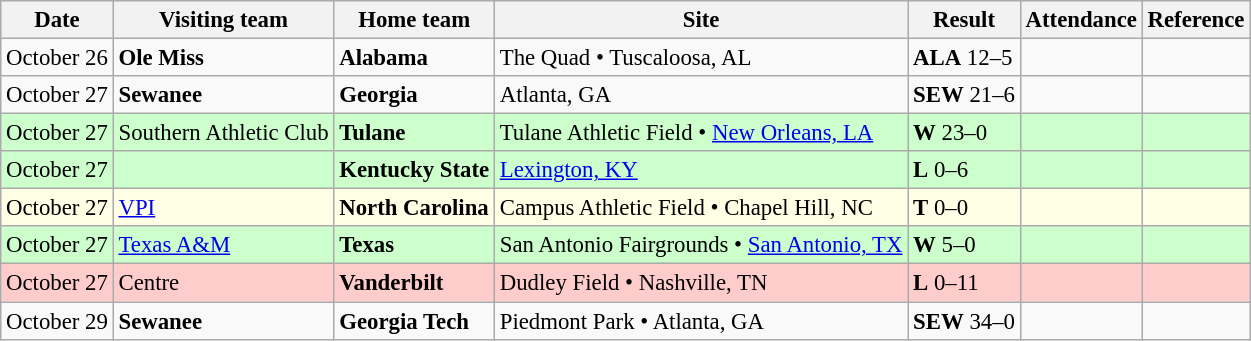<table class="wikitable" style="font-size:95%;">
<tr>
<th>Date</th>
<th>Visiting team</th>
<th>Home team</th>
<th>Site</th>
<th>Result</th>
<th>Attendance</th>
<th class="unsortable">Reference</th>
</tr>
<tr bgcolor=>
<td>October 26</td>
<td><strong>Ole Miss</strong></td>
<td><strong>Alabama</strong></td>
<td>The Quad • Tuscaloosa, AL</td>
<td><strong>ALA</strong> 12–5</td>
<td></td>
<td></td>
</tr>
<tr bgcolor=>
<td>October 27</td>
<td><strong>Sewanee</strong></td>
<td><strong>Georgia</strong></td>
<td>Atlanta, GA</td>
<td><strong>SEW</strong> 21–6</td>
<td></td>
<td></td>
</tr>
<tr bgcolor=ccffcc>
<td>October 27</td>
<td>Southern Athletic Club</td>
<td><strong>Tulane</strong></td>
<td>Tulane Athletic Field • <a href='#'>New Orleans, LA</a></td>
<td><strong>W</strong> 23–0</td>
<td></td>
<td></td>
</tr>
<tr bgcolor=ccffcc>
<td>October 27</td>
<td></td>
<td><strong>Kentucky State</strong></td>
<td><a href='#'>Lexington, KY</a></td>
<td><strong>L</strong> 0–6</td>
<td></td>
<td></td>
</tr>
<tr bgcolor=ffffe6>
<td>October 27</td>
<td><a href='#'>VPI</a></td>
<td><strong>North Carolina</strong></td>
<td>Campus Athletic Field • Chapel Hill, NC</td>
<td><strong>T</strong> 0–0</td>
<td></td>
<td></td>
</tr>
<tr bgcolor=ccffcc>
<td>October 27</td>
<td><a href='#'>Texas A&M</a></td>
<td><strong>Texas</strong></td>
<td>San Antonio Fairgrounds • <a href='#'>San Antonio, TX</a></td>
<td><strong>W</strong> 5–0</td>
<td></td>
<td></td>
</tr>
<tr bgcolor=ffcccc>
<td>October 27</td>
<td>Centre</td>
<td><strong>Vanderbilt</strong></td>
<td>Dudley Field • Nashville, TN</td>
<td><strong>L</strong> 0–11</td>
<td></td>
<td></td>
</tr>
<tr bgcolor=>
<td>October 29</td>
<td><strong>Sewanee</strong></td>
<td><strong>Georgia Tech</strong></td>
<td>Piedmont Park • Atlanta, GA</td>
<td><strong>SEW</strong> 34–0</td>
<td></td>
<td></td>
</tr>
</table>
